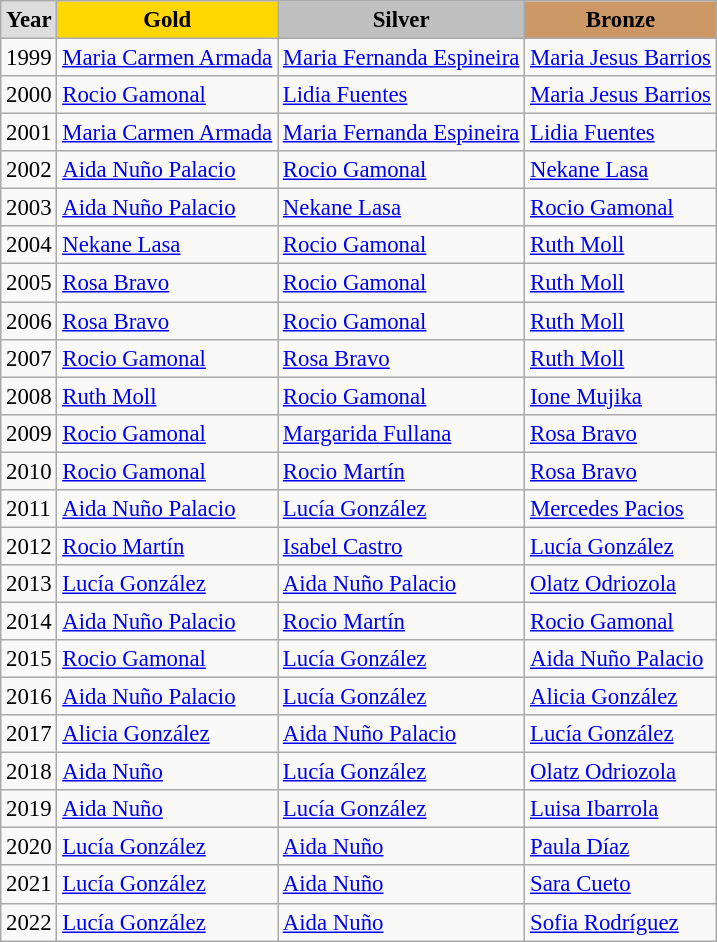<table class="wikitable sortable" style="font-size:95%">
<tr>
<td style="background:#DDDDDD; font-weight:bold; text-align:center;">Year</td>
<td style="background:gold; font-weight:bold; text-align:center;">Gold</td>
<td style="background:silver; font-weight:bold; text-align:center;">Silver</td>
<td style="background:#cc9966; font-weight:bold; text-align:center;">Bronze</td>
</tr>
<tr>
<td>1999</td>
<td><a href='#'>Maria Carmen Armada</a></td>
<td><a href='#'>Maria Fernanda Espineira</a></td>
<td><a href='#'>Maria Jesus Barrios</a></td>
</tr>
<tr>
<td>2000</td>
<td><a href='#'>Rocio Gamonal</a></td>
<td><a href='#'>Lidia Fuentes</a></td>
<td><a href='#'>Maria Jesus Barrios</a></td>
</tr>
<tr>
<td>2001</td>
<td><a href='#'>Maria Carmen Armada</a></td>
<td><a href='#'>Maria Fernanda Espineira</a></td>
<td><a href='#'>Lidia Fuentes</a></td>
</tr>
<tr>
<td>2002</td>
<td><a href='#'>Aida Nuño Palacio</a></td>
<td><a href='#'>Rocio Gamonal</a></td>
<td><a href='#'>Nekane Lasa</a></td>
</tr>
<tr>
<td>2003</td>
<td><a href='#'>Aida Nuño Palacio</a></td>
<td><a href='#'>Nekane Lasa</a></td>
<td><a href='#'>Rocio Gamonal</a></td>
</tr>
<tr>
<td>2004</td>
<td><a href='#'>Nekane Lasa</a></td>
<td><a href='#'>Rocio Gamonal</a></td>
<td><a href='#'>Ruth Moll</a></td>
</tr>
<tr>
<td>2005</td>
<td><a href='#'>Rosa Bravo</a></td>
<td><a href='#'>Rocio Gamonal</a></td>
<td><a href='#'>Ruth Moll</a></td>
</tr>
<tr>
<td>2006</td>
<td><a href='#'>Rosa Bravo</a></td>
<td><a href='#'>Rocio Gamonal</a></td>
<td><a href='#'>Ruth Moll</a></td>
</tr>
<tr>
<td>2007</td>
<td><a href='#'>Rocio Gamonal</a></td>
<td><a href='#'>Rosa Bravo</a></td>
<td><a href='#'>Ruth Moll</a></td>
</tr>
<tr>
<td>2008</td>
<td><a href='#'>Ruth Moll</a></td>
<td><a href='#'>Rocio Gamonal</a></td>
<td><a href='#'>Ione Mujika</a></td>
</tr>
<tr>
<td>2009</td>
<td><a href='#'>Rocio Gamonal</a></td>
<td><a href='#'>Margarida Fullana</a></td>
<td><a href='#'>Rosa Bravo</a></td>
</tr>
<tr>
<td>2010</td>
<td><a href='#'>Rocio Gamonal</a></td>
<td><a href='#'>Rocio Martín</a></td>
<td><a href='#'>Rosa Bravo</a></td>
</tr>
<tr>
<td>2011</td>
<td><a href='#'>Aida Nuño Palacio</a></td>
<td><a href='#'>Lucía González</a></td>
<td><a href='#'>Mercedes Pacios</a></td>
</tr>
<tr>
<td>2012</td>
<td><a href='#'>Rocio Martín</a></td>
<td><a href='#'>Isabel Castro</a></td>
<td><a href='#'>Lucía González</a></td>
</tr>
<tr>
<td>2013</td>
<td><a href='#'>Lucía González</a></td>
<td><a href='#'>Aida Nuño Palacio</a></td>
<td><a href='#'>Olatz Odriozola</a></td>
</tr>
<tr>
<td>2014</td>
<td><a href='#'>Aida Nuño Palacio</a></td>
<td><a href='#'>Rocio Martín</a></td>
<td><a href='#'>Rocio Gamonal</a></td>
</tr>
<tr>
<td>2015</td>
<td><a href='#'>Rocio Gamonal</a></td>
<td><a href='#'>Lucía González</a></td>
<td><a href='#'>Aida Nuño Palacio</a></td>
</tr>
<tr>
<td>2016</td>
<td><a href='#'>Aida Nuño Palacio</a></td>
<td><a href='#'>Lucía González</a></td>
<td><a href='#'>Alicia González</a></td>
</tr>
<tr>
<td>2017</td>
<td><a href='#'>Alicia González</a></td>
<td><a href='#'>Aida Nuño Palacio</a></td>
<td><a href='#'>Lucía González</a></td>
</tr>
<tr>
<td>2018</td>
<td><a href='#'>Aida Nuño</a></td>
<td><a href='#'>Lucía González</a></td>
<td><a href='#'>Olatz Odriozola</a></td>
</tr>
<tr>
<td>2019</td>
<td><a href='#'>Aida Nuño</a></td>
<td><a href='#'>Lucía González</a></td>
<td><a href='#'>Luisa Ibarrola</a></td>
</tr>
<tr>
<td>2020</td>
<td><a href='#'>Lucía González</a></td>
<td><a href='#'>Aida Nuño</a></td>
<td><a href='#'>Paula Díaz</a></td>
</tr>
<tr>
<td>2021</td>
<td><a href='#'>Lucía González</a></td>
<td><a href='#'>Aida Nuño</a></td>
<td><a href='#'>Sara Cueto</a></td>
</tr>
<tr>
<td>2022</td>
<td><a href='#'>Lucía González</a></td>
<td><a href='#'>Aida Nuño</a></td>
<td><a href='#'>Sofia Rodríguez</a></td>
</tr>
</table>
